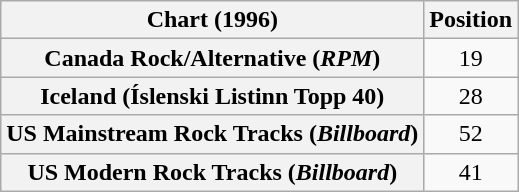<table class="wikitable sortable plainrowheaders" style="text-align:center">
<tr>
<th>Chart (1996)</th>
<th>Position</th>
</tr>
<tr>
<th scope="row">Canada Rock/Alternative (<em>RPM</em>)</th>
<td>19</td>
</tr>
<tr>
<th scope="row">Iceland (Íslenski Listinn Topp 40)</th>
<td>28</td>
</tr>
<tr>
<th scope="row">US Mainstream Rock Tracks (<em>Billboard</em>)</th>
<td>52</td>
</tr>
<tr>
<th scope="row">US Modern Rock Tracks (<em>Billboard</em>)</th>
<td>41</td>
</tr>
</table>
